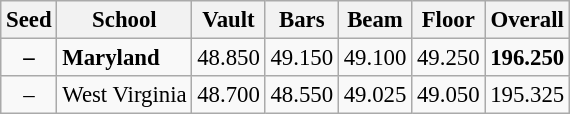<table class="wikitable" style="white-space:nowrap; font-size:95%; text-align:center">
<tr>
<th>Seed</th>
<th>School</th>
<th>Vault</th>
<th>Bars</th>
<th>Beam</th>
<th>Floor</th>
<th>Overall</th>
</tr>
<tr>
<td><strong>–</strong></td>
<td align=left><strong>Maryland</strong></td>
<td>48.850</td>
<td>49.150</td>
<td>49.100</td>
<td>49.250</td>
<td><strong>196.250</strong></td>
</tr>
<tr>
<td>–</td>
<td align=left>West Virginia</td>
<td>48.700</td>
<td>48.550</td>
<td>49.025</td>
<td>49.050</td>
<td>195.325</td>
</tr>
</table>
